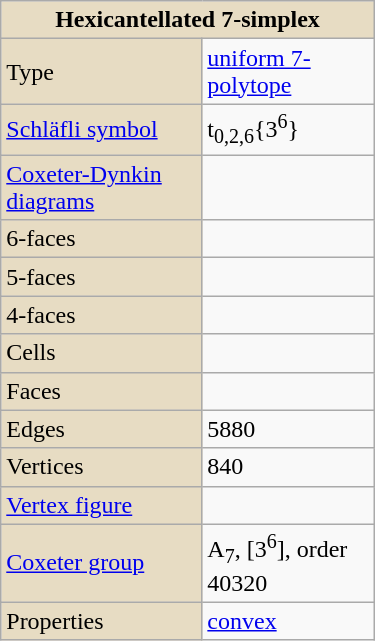<table class="wikitable" style="float:right; margin-left:8px; width:250px">
<tr>
<th style="background:#e7dcc3;" colspan="2">Hexicantellated 7-simplex</th>
</tr>
<tr>
<td style="background:#e7dcc3;">Type</td>
<td><a href='#'>uniform 7-polytope</a></td>
</tr>
<tr>
<td style="background:#e7dcc3;"><a href='#'>Schläfli symbol</a></td>
<td>t<sub>0,2,6</sub>{3<sup>6</sup>}</td>
</tr>
<tr>
<td style="background:#e7dcc3;"><a href='#'>Coxeter-Dynkin diagrams</a></td>
<td></td>
</tr>
<tr>
<td style="background:#e7dcc3;">6-faces</td>
<td></td>
</tr>
<tr>
<td style="background:#e7dcc3;">5-faces</td>
<td></td>
</tr>
<tr>
<td style="background:#e7dcc3;">4-faces</td>
<td></td>
</tr>
<tr>
<td style="background:#e7dcc3;">Cells</td>
<td></td>
</tr>
<tr>
<td style="background:#e7dcc3;">Faces</td>
<td></td>
</tr>
<tr>
<td style="background:#e7dcc3;">Edges</td>
<td>5880</td>
</tr>
<tr>
<td style="background:#e7dcc3;">Vertices</td>
<td>840</td>
</tr>
<tr>
<td style="background:#e7dcc3;"><a href='#'>Vertex figure</a></td>
<td></td>
</tr>
<tr>
<td style="background:#e7dcc3;"><a href='#'>Coxeter group</a></td>
<td>A<sub>7</sub>, [3<sup>6</sup>], order 40320</td>
</tr>
<tr>
<td style="background:#e7dcc3;">Properties</td>
<td><a href='#'>convex</a></td>
</tr>
</table>
